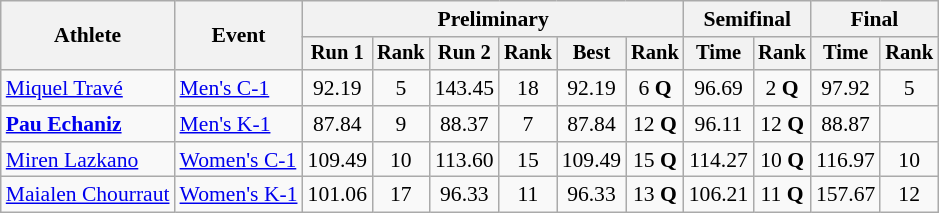<table class="wikitable" style="font-size:90%">
<tr>
<th rowspan=2>Athlete</th>
<th rowspan=2>Event</th>
<th colspan=6>Preliminary</th>
<th colspan=2>Semifinal</th>
<th colspan=2>Final</th>
</tr>
<tr style="font-size:95%">
<th>Run 1</th>
<th>Rank</th>
<th>Run 2</th>
<th>Rank</th>
<th>Best</th>
<th>Rank</th>
<th>Time</th>
<th>Rank</th>
<th>Time</th>
<th>Rank</th>
</tr>
<tr align=center>
<td align=left><a href='#'>Miquel Travé</a></td>
<td align=left><a href='#'>Men's C-1</a></td>
<td>92.19</td>
<td>5</td>
<td>143.45</td>
<td>18</td>
<td>92.19</td>
<td>6 <strong>Q</strong></td>
<td>96.69</td>
<td>2 <strong>Q</strong></td>
<td>97.92</td>
<td>5</td>
</tr>
<tr align=center>
<td align=left><strong><a href='#'>Pau Echaniz</a></strong></td>
<td align=left><a href='#'>Men's K-1</a></td>
<td>87.84</td>
<td>9</td>
<td>88.37</td>
<td>7</td>
<td>87.84</td>
<td>12 <strong>Q</strong></td>
<td>96.11</td>
<td>12 <strong>Q</strong></td>
<td>88.87</td>
<td></td>
</tr>
<tr align=center>
<td align=left><a href='#'>Miren Lazkano</a></td>
<td align=left><a href='#'>Women's C-1</a></td>
<td>109.49</td>
<td>10</td>
<td>113.60</td>
<td>15</td>
<td>109.49</td>
<td>15 <strong>Q</strong></td>
<td>114.27</td>
<td>10 <strong>Q</strong></td>
<td>116.97</td>
<td>10</td>
</tr>
<tr align=center>
<td align=left><a href='#'>Maialen Chourraut</a></td>
<td align=left><a href='#'>Women's K-1</a></td>
<td>101.06</td>
<td>17</td>
<td>96.33</td>
<td>11</td>
<td>96.33</td>
<td>13 <strong>Q</strong></td>
<td>106.21</td>
<td>11 <strong>Q</strong></td>
<td>157.67</td>
<td>12</td>
</tr>
</table>
